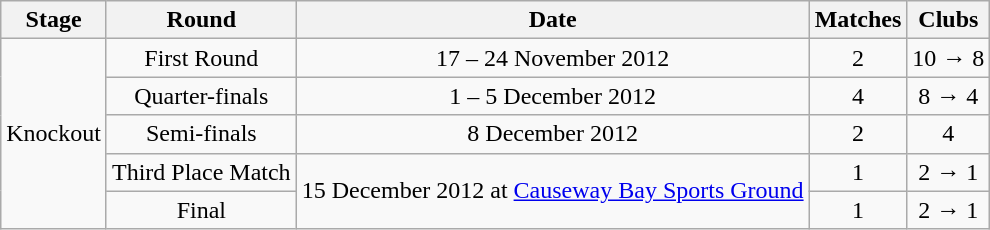<table class="wikitable">
<tr>
<th>Stage</th>
<th>Round</th>
<th>Date</th>
<th>Matches</th>
<th>Clubs</th>
</tr>
<tr align=center>
<td rowspan=5>Knockout</td>
<td>First Round</td>
<td>17 – 24 November 2012</td>
<td>2</td>
<td>10 → 8</td>
</tr>
<tr align=center>
<td>Quarter-finals</td>
<td>1 – 5 December 2012</td>
<td>4</td>
<td>8 → 4</td>
</tr>
<tr align=center>
<td>Semi-finals</td>
<td>8 December 2012</td>
<td>2</td>
<td>4</td>
</tr>
<tr align=center>
<td>Third Place Match</td>
<td rowspan="2">15 December 2012 at <a href='#'>Causeway Bay Sports Ground</a></td>
<td>1</td>
<td>2 → 1</td>
</tr>
<tr align=center>
<td>Final</td>
<td>1</td>
<td>2 → 1</td>
</tr>
</table>
